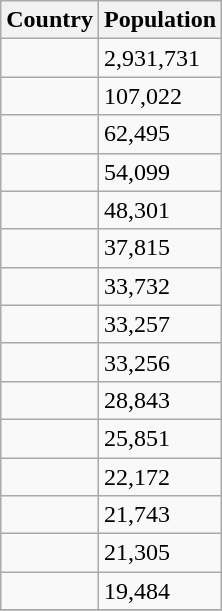<table class="wikitable floatright">
<tr>
<th>Country</th>
<th>Population</th>
</tr>
<tr>
<td></td>
<td>2,931,731</td>
</tr>
<tr>
<td></td>
<td>107,022</td>
</tr>
<tr>
<td></td>
<td>62,495</td>
</tr>
<tr>
<td></td>
<td>54,099</td>
</tr>
<tr>
<td></td>
<td>48,301</td>
</tr>
<tr>
<td></td>
<td>37,815</td>
</tr>
<tr>
<td></td>
<td>33,732</td>
</tr>
<tr>
<td></td>
<td>33,257</td>
</tr>
<tr>
<td></td>
<td>33,256</td>
</tr>
<tr>
<td></td>
<td>28,843</td>
</tr>
<tr>
<td></td>
<td>25,851</td>
</tr>
<tr>
<td></td>
<td>22,172</td>
</tr>
<tr>
<td></td>
<td>21,743</td>
</tr>
<tr>
<td></td>
<td>21,305</td>
</tr>
<tr>
<td></td>
<td>19,484</td>
</tr>
<tr>
</tr>
</table>
